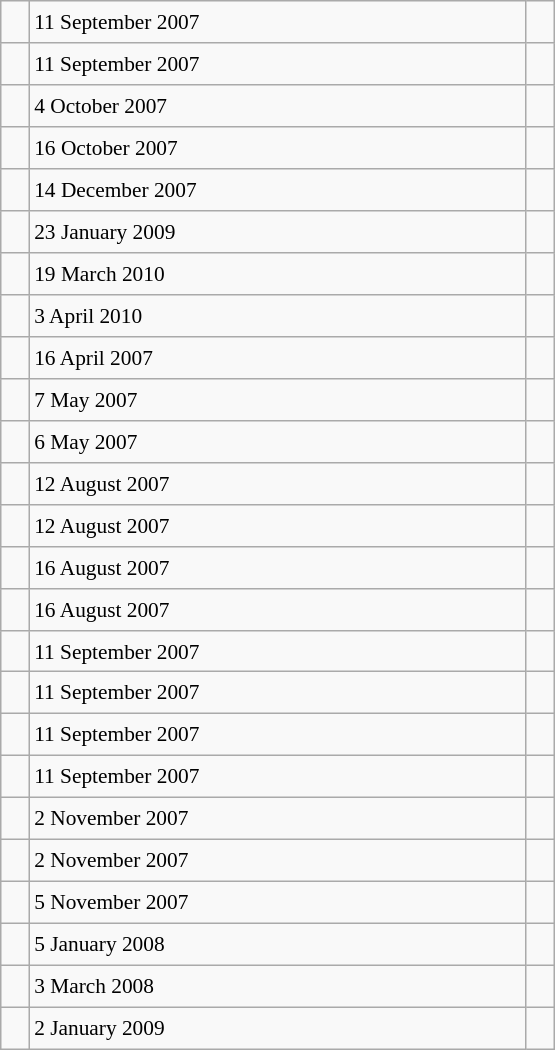<table class="wikitable" style="font-size: 89%; float: left; width: 26em; margin-right: 1em; height: 700px">
<tr>
<td></td>
<td>11 September 2007</td>
<td></td>
</tr>
<tr>
<td></td>
<td>11 September 2007</td>
<td></td>
</tr>
<tr>
<td></td>
<td>4 October 2007</td>
<td></td>
</tr>
<tr>
<td></td>
<td>16 October 2007</td>
<td></td>
</tr>
<tr>
<td></td>
<td>14 December 2007</td>
<td></td>
</tr>
<tr>
<td></td>
<td>23 January 2009</td>
<td></td>
</tr>
<tr>
<td></td>
<td>19 March 2010</td>
<td></td>
</tr>
<tr>
<td></td>
<td>3 April 2010</td>
<td></td>
</tr>
<tr>
<td></td>
<td>16 April 2007</td>
<td></td>
</tr>
<tr>
<td></td>
<td>7 May 2007</td>
<td></td>
</tr>
<tr>
<td></td>
<td>6 May 2007</td>
<td></td>
</tr>
<tr>
<td></td>
<td>12 August 2007</td>
<td></td>
</tr>
<tr>
<td></td>
<td>12 August 2007</td>
<td></td>
</tr>
<tr>
<td></td>
<td>16 August 2007</td>
<td></td>
</tr>
<tr>
<td></td>
<td>16 August 2007</td>
<td></td>
</tr>
<tr>
<td></td>
<td>11 September 2007</td>
<td></td>
</tr>
<tr>
<td></td>
<td>11 September 2007</td>
<td></td>
</tr>
<tr>
<td></td>
<td>11 September 2007</td>
<td></td>
</tr>
<tr>
<td></td>
<td>11 September 2007</td>
<td></td>
</tr>
<tr>
<td></td>
<td>2 November 2007</td>
<td></td>
</tr>
<tr>
<td></td>
<td>2 November 2007</td>
<td></td>
</tr>
<tr>
<td></td>
<td>5 November 2007</td>
<td></td>
</tr>
<tr>
<td></td>
<td>5 January 2008</td>
<td></td>
</tr>
<tr>
<td></td>
<td>3 March 2008</td>
<td></td>
</tr>
<tr>
<td></td>
<td>2 January 2009</td>
<td></td>
</tr>
</table>
